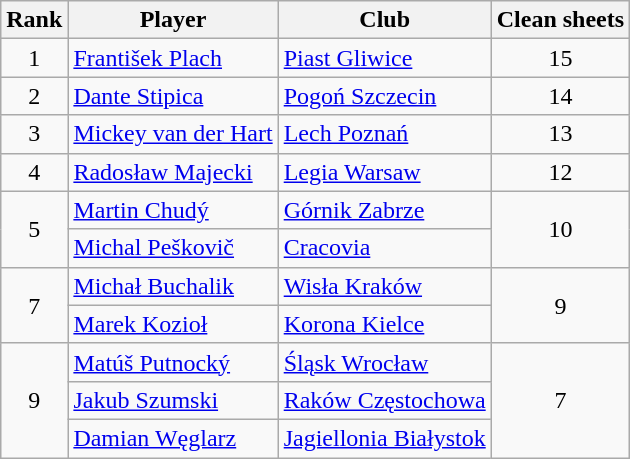<table class="wikitable" style="text-align:center">
<tr>
<th>Rank</th>
<th>Player</th>
<th>Club</th>
<th>Clean sheets</th>
</tr>
<tr>
<td rowspan="1">1</td>
<td align="left"> <a href='#'>František Plach</a></td>
<td align="left"><a href='#'>Piast Gliwice</a></td>
<td rowspan="1">15</td>
</tr>
<tr>
<td rowspan="1">2</td>
<td align="left"> <a href='#'>Dante Stipica</a></td>
<td align="left"><a href='#'>Pogoń Szczecin</a></td>
<td rowspan="1">14</td>
</tr>
<tr>
<td rowspan="1">3</td>
<td align="left"> <a href='#'>Mickey van der Hart</a></td>
<td align="left"><a href='#'>Lech Poznań</a></td>
<td rowspan="1">13</td>
</tr>
<tr>
<td rowspan="1">4</td>
<td align="left"> <a href='#'>Radosław Majecki</a></td>
<td align="left"><a href='#'>Legia Warsaw</a></td>
<td rowspan="1">12</td>
</tr>
<tr>
<td rowspan="2">5</td>
<td align="left"> <a href='#'>Martin Chudý</a></td>
<td align="left"><a href='#'>Górnik Zabrze</a></td>
<td rowspan="2">10</td>
</tr>
<tr>
<td align="left"> <a href='#'>Michal Peškovič</a></td>
<td align="left"><a href='#'>Cracovia</a></td>
</tr>
<tr>
<td rowspan="2">7</td>
<td align="left"> <a href='#'>Michał Buchalik</a></td>
<td align="left"><a href='#'>Wisła Kraków</a></td>
<td rowspan="2">9</td>
</tr>
<tr>
<td align="left"> <a href='#'>Marek Kozioł</a></td>
<td align="left"><a href='#'>Korona Kielce</a></td>
</tr>
<tr>
<td rowspan="3">9</td>
<td align="left"> <a href='#'>Matúš Putnocký</a></td>
<td align="left"><a href='#'>Śląsk Wrocław</a></td>
<td rowspan="3">7</td>
</tr>
<tr>
<td align="left"> <a href='#'>Jakub Szumski</a></td>
<td align="left"><a href='#'>Raków Częstochowa</a></td>
</tr>
<tr>
<td align="left"> <a href='#'>Damian Węglarz</a></td>
<td align="left"><a href='#'>Jagiellonia Białystok</a></td>
</tr>
</table>
